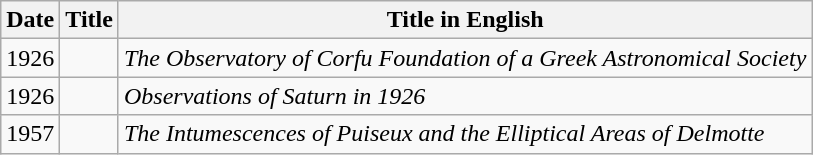<table class="wikitable">
<tr>
<th>Date</th>
<th>Title</th>
<th>Title in English</th>
</tr>
<tr>
<td>1926</td>
<td></td>
<td><em>The Observatory of Corfu Foundation of a Greek Astronomical Society</em></td>
</tr>
<tr>
<td>1926</td>
<td></td>
<td><em>Observations of Saturn in 1926</em></td>
</tr>
<tr>
<td>1957</td>
<td></td>
<td><em>The Intumescences of Puiseux and the Elliptical Areas of Delmotte</em></td>
</tr>
</table>
